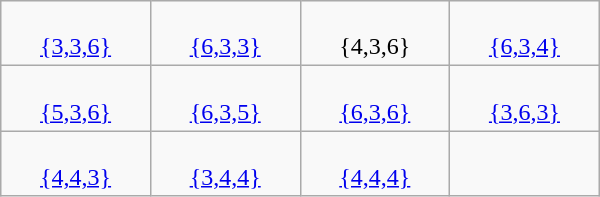<table class=wikitable align=right width=400>
<tr align=center>
<td><br><a href='#'>{3,3,6}</a><br></td>
<td><br><a href='#'>{6,3,3}</a><br></td>
<td><br>{4,3,6}<br></td>
<td><br><a href='#'>{6,3,4}</a><br></td>
</tr>
<tr align=center>
<td><br><a href='#'>{5,3,6}</a><br></td>
<td><br><a href='#'>{6,3,5}</a><br></td>
<td><br><a href='#'>{6,3,6}</a><br></td>
<td><br><a href='#'>{3,6,3}</a><br></td>
</tr>
<tr align=center>
<td><br><a href='#'>{4,4,3}</a><br></td>
<td><br><a href='#'>{3,4,4}</a><br></td>
<td><br><a href='#'>{4,4,4}</a><br></td>
</tr>
</table>
